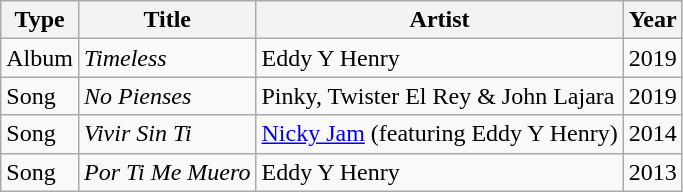<table class="wikitable">
<tr>
<th>Type</th>
<th>Title</th>
<th>Artist</th>
<th>Year</th>
</tr>
<tr>
<td>Album</td>
<td><em>Timeless</em></td>
<td>Eddy Y Henry</td>
<td>2019</td>
</tr>
<tr>
<td>Song</td>
<td><em>No Pienses</em></td>
<td>Pinky, Twister El Rey & John Lajara</td>
<td>2019</td>
</tr>
<tr>
<td>Song</td>
<td><em>Vivir Sin Ti</em></td>
<td><a href='#'>Nicky Jam</a> (featuring Eddy Y Henry)</td>
<td>2014</td>
</tr>
<tr>
<td>Song</td>
<td><em>Por Ti Me Muero</em></td>
<td>Eddy Y Henry</td>
<td>2013</td>
</tr>
</table>
